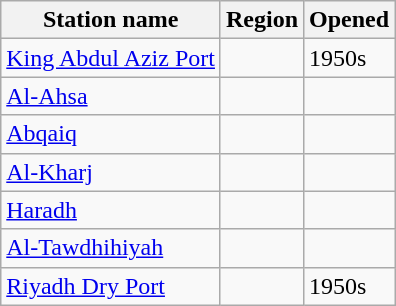<table class="wikitable">
<tr>
<th>Station name</th>
<th>Region</th>
<th>Opened</th>
</tr>
<tr>
<td><a href='#'>King Abdul Aziz Port</a></td>
<td></td>
<td>1950s</td>
</tr>
<tr>
<td><a href='#'>Al-Ahsa</a></td>
<td></td>
<td></td>
</tr>
<tr>
<td><a href='#'>Abqaiq</a></td>
<td></td>
<td></td>
</tr>
<tr>
<td><a href='#'>Al-Kharj</a></td>
<td></td>
<td></td>
</tr>
<tr>
<td><a href='#'>Haradh</a></td>
<td></td>
<td></td>
</tr>
<tr>
<td><a href='#'>Al-Tawdhihiyah</a></td>
<td></td>
<td></td>
</tr>
<tr>
<td><a href='#'>Riyadh Dry Port</a></td>
<td></td>
<td>1950s</td>
</tr>
</table>
